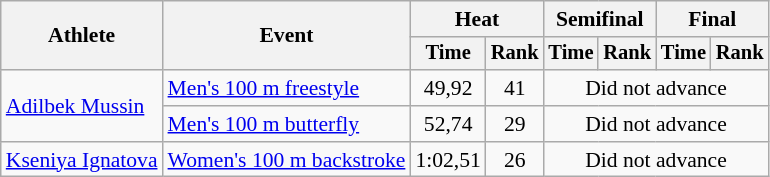<table class=wikitable style="font-size:90%">
<tr>
<th rowspan="2">Athlete</th>
<th rowspan="2">Event</th>
<th colspan="2">Heat</th>
<th colspan="2">Semifinal</th>
<th colspan="2">Final</th>
</tr>
<tr style="font-size:95%">
<th>Time</th>
<th>Rank</th>
<th>Time</th>
<th>Rank</th>
<th>Time</th>
<th>Rank</th>
</tr>
<tr align=center>
<td align=left rowspan=2><a href='#'>Adilbek Mussin</a></td>
<td align=left><a href='#'>Men's 100 m freestyle</a></td>
<td>49,92</td>
<td>41</td>
<td colspan="4" align="center">Did not advance</td>
</tr>
<tr align=center>
<td align=left><a href='#'>Men's 100 m butterfly</a></td>
<td>52,74</td>
<td>29</td>
<td colspan="4" align="center">Did not advance</td>
</tr>
<tr align=center>
<td align=left><a href='#'>Kseniya Ignatova</a></td>
<td align=left><a href='#'>Women's 100 m backstroke</a></td>
<td>1:02,51</td>
<td>26</td>
<td colspan="4" align="center">Did not advance</td>
</tr>
</table>
